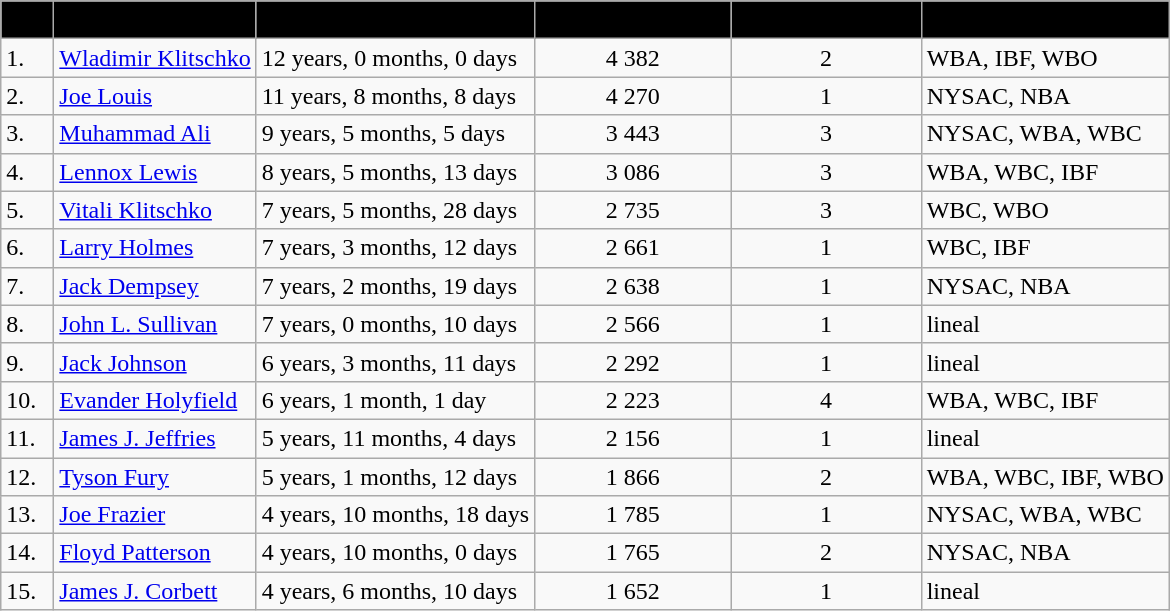<table class="wikitable sortable">
<tr>
<th style="background: #D1EEEE; background: black;« width=»10%"><span>Pos.</span></th>
<th style="background: #D1EEEE; background: black;« width=»10%"><span>Name</span></th>
<th style="background: #D1EEEE; background: black;« width=»10%"><span>Combined reign</span></th>
<th style="background: #D1EEEE; background: black;« width=»10%"><span>Days as champion</span></th>
<th style="background: #D1EEEE; background: black;« width=»10%"><span>Number of reigns</span></th>
<th style="background: #D1EEEE; background: black;« width=»10%"><span>Title recognition</span></th>
</tr>
<tr>
<td>1.</td>
<td><a href='#'>Wladimir Klitschko</a></td>
<td>12 years, 0 months, 0 days</td>
<td align="center">4 382</td>
<td align="center">2</td>
<td>WBA, IBF, WBO</td>
</tr>
<tr>
<td>2.</td>
<td><a href='#'>Joe Louis</a></td>
<td>11 years, 8 months, 8 days</td>
<td align="center">4 270</td>
<td align="center">1</td>
<td>NYSAC, NBA</td>
</tr>
<tr>
<td>3.</td>
<td><a href='#'>Muhammad Ali</a></td>
<td>9 years, 5 months, 5 days</td>
<td align="center">3 443</td>
<td align="center">3</td>
<td>NYSAC, WBA, WBC</td>
</tr>
<tr>
<td>4.</td>
<td><a href='#'>Lennox Lewis</a></td>
<td>8 years, 5 months, 13 days</td>
<td align="center">3 086</td>
<td align="center">3</td>
<td>WBA, WBC, IBF</td>
</tr>
<tr>
<td>5.</td>
<td><a href='#'>Vitali Klitschko</a></td>
<td>7 years, 5 months, 28 days</td>
<td align="center">2 735</td>
<td align="center">3</td>
<td>WBC, WBO</td>
</tr>
<tr>
<td>6.</td>
<td><a href='#'>Larry Holmes</a></td>
<td>7 years, 3 months, 12 days</td>
<td align="center">2 661</td>
<td align="center">1</td>
<td>WBC, IBF</td>
</tr>
<tr>
<td>7.</td>
<td><a href='#'>Jack Dempsey</a></td>
<td>7 years, 2 months, 19 days</td>
<td align="center">2 638</td>
<td align="center">1</td>
<td>NYSAC, NBA</td>
</tr>
<tr>
<td>8.</td>
<td><a href='#'>John L. Sullivan</a></td>
<td>7 years, 0 months, 10 days</td>
<td align="center">2 566</td>
<td align="center">1</td>
<td>lineal</td>
</tr>
<tr>
<td>9.</td>
<td><a href='#'>Jack Johnson</a></td>
<td>6 years, 3 months, 11 days</td>
<td align="center">2 292</td>
<td align="center">1</td>
<td>lineal</td>
</tr>
<tr>
<td>10.</td>
<td><a href='#'>Evander Holyfield</a></td>
<td>6 years, 1 month, 1 day</td>
<td align="center">2 223</td>
<td align="center">4</td>
<td>WBA, WBC, IBF</td>
</tr>
<tr>
<td>11.</td>
<td><a href='#'>James J. Jeffries</a></td>
<td>5 years, 11 months, 4 days</td>
<td align="center">2 156</td>
<td align="center">1</td>
<td>lineal</td>
</tr>
<tr>
<td>12.</td>
<td><a href='#'>Tyson Fury</a></td>
<td>5 years, 1 months, 12 days</td>
<td align="center">1 866</td>
<td align="center">2</td>
<td>WBA, WBC, IBF, WBO</td>
</tr>
<tr>
<td>13.</td>
<td><a href='#'>Joe Frazier</a></td>
<td>4 years, 10 months, 18 days</td>
<td align="center">1 785</td>
<td align="center">1</td>
<td>NYSAC, WBA, WBC</td>
</tr>
<tr>
<td>14.</td>
<td><a href='#'>Floyd Patterson</a></td>
<td>4 years, 10 months, 0 days</td>
<td align="center">1 765</td>
<td align="center">2</td>
<td>NYSAC, NBA</td>
</tr>
<tr>
<td>15.</td>
<td><a href='#'>James J. Corbett</a></td>
<td>4 years, 6 months, 10 days</td>
<td align="center">1 652</td>
<td align="center">1</td>
<td>lineal</td>
</tr>
</table>
